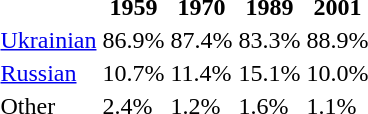<table class="standard sortable">
<tr>
<th></th>
<th>1959</th>
<th>1970</th>
<th>1989</th>
<th>2001</th>
</tr>
<tr>
<td><a href='#'>Ukrainian</a></td>
<td>86.9%</td>
<td>87.4%</td>
<td>83.3%</td>
<td>88.9%</td>
</tr>
<tr>
<td><a href='#'>Russian</a></td>
<td>10.7%</td>
<td>11.4%</td>
<td>15.1%</td>
<td>10.0%</td>
</tr>
<tr>
<td>Other</td>
<td>2.4%</td>
<td>1.2%</td>
<td>1.6%</td>
<td>1.1%</td>
</tr>
</table>
